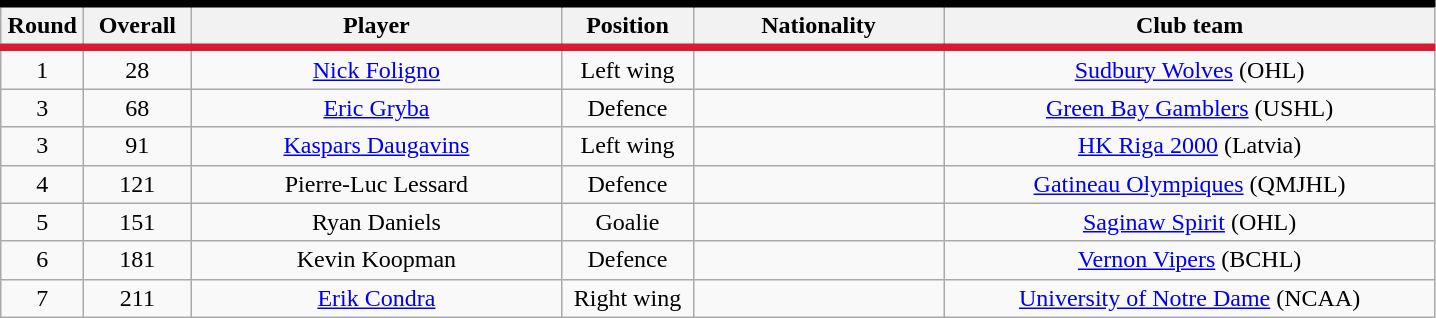<table class="wikitable sortable" style="text-align:center">
<tr style= "background:#FFFFFF; border-top:#010101 5px solid; border-bottom:#DA1A32 5px solid;">
<th style="width:3em">Round</th>
<th style="width:4em">Overall</th>
<th style="width:15em">Player</th>
<th style="width:5em">Position</th>
<th style="width:10em">Nationality</th>
<th style="width:20em">Club team</th>
</tr>
<tr>
<td>1</td>
<td>28</td>
<td><a href='#'>Nick Foligno</a></td>
<td>Left wing</td>
<td></td>
<td><a href='#'>Sudbury Wolves</a> (OHL)</td>
</tr>
<tr>
<td>3</td>
<td>68</td>
<td><a href='#'>Eric Gryba</a></td>
<td>Defence</td>
<td></td>
<td><a href='#'>Green Bay Gamblers</a> (USHL)</td>
</tr>
<tr>
<td>3</td>
<td>91</td>
<td><a href='#'>Kaspars Daugavins</a></td>
<td>Left wing</td>
<td></td>
<td><a href='#'>HK Riga 2000</a> (Latvia)</td>
</tr>
<tr>
<td>4</td>
<td>121</td>
<td>Pierre-Luc Lessard</td>
<td>Defence</td>
<td></td>
<td><a href='#'>Gatineau Olympiques</a> (QMJHL)</td>
</tr>
<tr>
<td>5</td>
<td>151</td>
<td>Ryan Daniels</td>
<td>Goalie</td>
<td></td>
<td><a href='#'>Saginaw Spirit</a> (OHL)</td>
</tr>
<tr>
<td>6</td>
<td>181</td>
<td>Kevin Koopman</td>
<td>Defence</td>
<td></td>
<td><a href='#'>Vernon Vipers</a> (BCHL)</td>
</tr>
<tr>
<td>7</td>
<td>211</td>
<td><a href='#'>Erik Condra</a></td>
<td>Right wing</td>
<td></td>
<td><a href='#'>University of Notre Dame</a> (NCAA)</td>
</tr>
</table>
